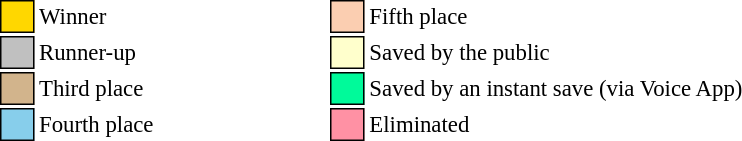<table class="toccolours" style="font-size: 95%; white-space: nowrap; float:left">
<tr>
<td style="background: gold; border:1px solid black">     </td>
<td>Winner</td>
<td>     </td>
<td>     </td>
<td>     </td>
<td>     </td>
<td>     </td>
<td style="background:#fbceb1; border:1px solid black">     </td>
<td>Fifth place</td>
</tr>
<tr>
<td style="background: silver; border:1px solid black">     </td>
<td>Runner-up</td>
<td>     </td>
<td>     </td>
<td>     </td>
<td>     </td>
<td>     </td>
<td style="background:#FFFFCC; border:1px solid black">     </td>
<td>Saved by the public</td>
</tr>
<tr>
<td style="background: tan; border:1px solid black">     </td>
<td>Third place</td>
<td>     </td>
<td>     </td>
<td>     </td>
<td>     </td>
<td>     </td>
<td style="background:#00FA9A; border:1px solid black">     </td>
<td>Saved by an instant save (via Voice App)</td>
</tr>
<tr>
<td style="background: skyblue; border:1px solid black">     </td>
<td>Fourth place</td>
<td>     </td>
<td>     </td>
<td>     </td>
<td>     </td>
<td>     </td>
<td style="background:#FF91A4; border:1px solid black">     </td>
<td>Eliminated</td>
</tr>
</table>
